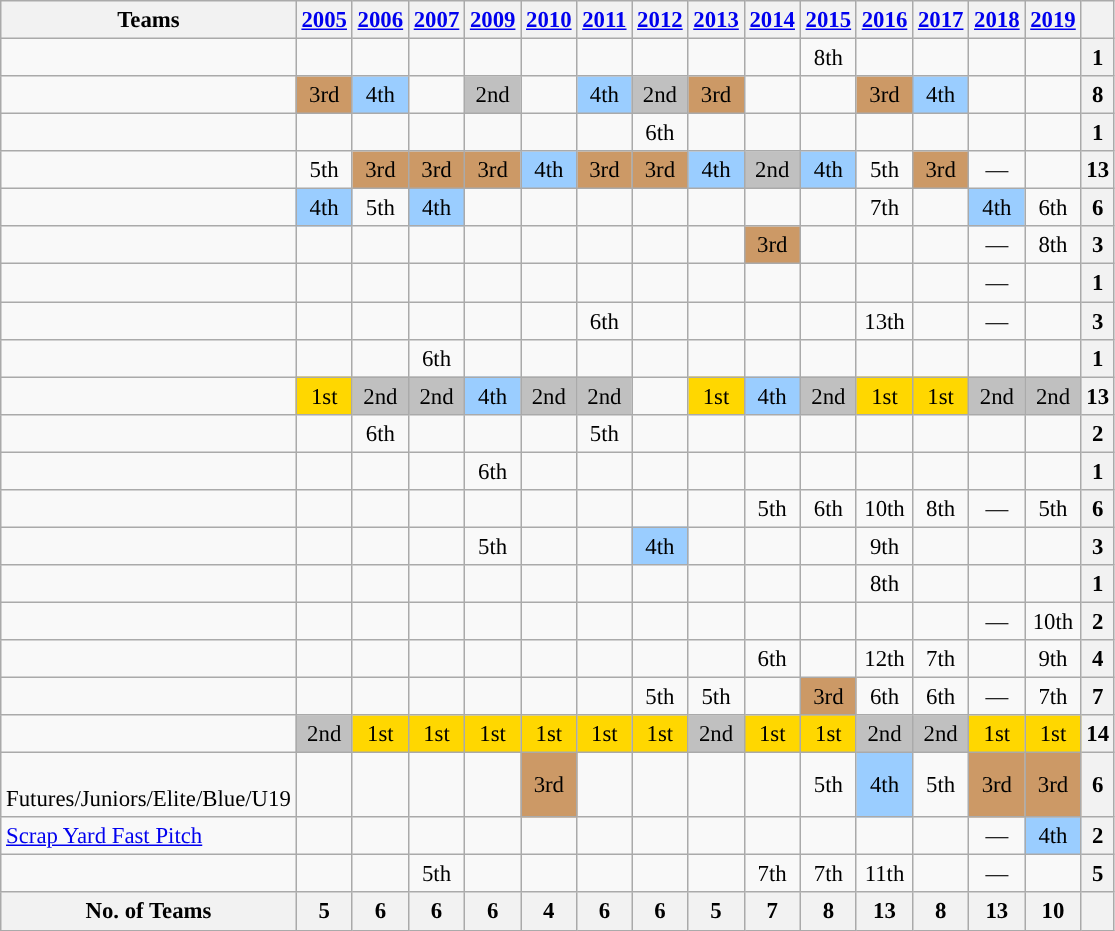<table class="wikitable" style="font-size:95%; text-align: center;">
<tr>
<th>Teams</th>
<th><a href='#'>2005</a></th>
<th><a href='#'>2006</a></th>
<th><a href='#'>2007</a></th>
<th><a href='#'>2009</a></th>
<th><a href='#'>2010</a></th>
<th><a href='#'>2011</a></th>
<th><a href='#'>2012</a></th>
<th><a href='#'>2013</a></th>
<th><a href='#'>2014</a></th>
<th><a href='#'>2015</a></th>
<th><a href='#'>2016</a></th>
<th><a href='#'>2017</a></th>
<th><a href='#'>2018</a></th>
<th><a href='#'>2019</a></th>
<th></th>
</tr>
<tr>
<td align="left"></td>
<td></td>
<td></td>
<td></td>
<td></td>
<td></td>
<td></td>
<td></td>
<td></td>
<td></td>
<td>8th</td>
<td></td>
<td></td>
<td></td>
<td></td>
<th>1</th>
</tr>
<tr>
<td align="left"></td>
<td style="background:#cc9966;">3rd</td>
<td bgcolor="#9acdff">4th</td>
<td></td>
<td style="background:silver;">2nd</td>
<td></td>
<td bgcolor="#9acdff">4th</td>
<td style="background:silver;">2nd</td>
<td style="background:#cc9966;">3rd</td>
<td></td>
<td></td>
<td style="background:#cc9966;">3rd</td>
<td bgcolor="#9acdff">4th</td>
<td></td>
<td></td>
<th>8</th>
</tr>
<tr>
<td align="left"></td>
<td></td>
<td></td>
<td></td>
<td></td>
<td></td>
<td></td>
<td>6th</td>
<td></td>
<td></td>
<td></td>
<td></td>
<td></td>
<td></td>
<td></td>
<th>1</th>
</tr>
<tr>
<td align="left"></td>
<td>5th</td>
<td style="background:#cc9966;">3rd</td>
<td style="background:#cc9966;">3rd</td>
<td style="background:#cc9966;">3rd</td>
<td bgcolor="#9acdff">4th</td>
<td style="background:#cc9966;">3rd</td>
<td style="background:#cc9966;">3rd</td>
<td bgcolor="#9acdff">4th</td>
<td style="background:silver;">2nd</td>
<td bgcolor="#9acdff">4th</td>
<td>5th</td>
<td style="background:#cc9966;">3rd</td>
<td>—</td>
<td></td>
<th>13</th>
</tr>
<tr>
<td align="left"></td>
<td bgcolor="#9acdff">4th</td>
<td>5th</td>
<td bgcolor="#9acdff">4th</td>
<td></td>
<td></td>
<td></td>
<td></td>
<td></td>
<td></td>
<td></td>
<td>7th</td>
<td></td>
<td bgcolor="#9acdff">4th</td>
<td>6th</td>
<th>6</th>
</tr>
<tr>
<td align="left"></td>
<td></td>
<td></td>
<td></td>
<td></td>
<td></td>
<td></td>
<td></td>
<td></td>
<td style="background:#cc9966;">3rd</td>
<td></td>
<td></td>
<td></td>
<td>—</td>
<td>8th</td>
<th>3</th>
</tr>
<tr>
<td align="left"></td>
<td></td>
<td></td>
<td></td>
<td></td>
<td></td>
<td></td>
<td></td>
<td></td>
<td></td>
<td></td>
<td></td>
<td></td>
<td>—</td>
<td></td>
<th>1</th>
</tr>
<tr>
<td align="left"></td>
<td></td>
<td></td>
<td></td>
<td></td>
<td></td>
<td>6th</td>
<td></td>
<td></td>
<td></td>
<td></td>
<td>13th</td>
<td></td>
<td>—</td>
<td></td>
<th>3</th>
</tr>
<tr>
<td align="left"></td>
<td></td>
<td></td>
<td>6th</td>
<td></td>
<td></td>
<td></td>
<td></td>
<td></td>
<td></td>
<td></td>
<td></td>
<td></td>
<td></td>
<td></td>
<th>1</th>
</tr>
<tr>
<td align="left"></td>
<td style="background:gold;">1st</td>
<td style="background:silver;">2nd</td>
<td style="background:silver;">2nd</td>
<td bgcolor="#9acdff">4th</td>
<td style="background:silver;">2nd</td>
<td style="background:silver;">2nd</td>
<td></td>
<td style="background:gold;">1st</td>
<td bgcolor="#9acdff">4th</td>
<td style="background:silver;">2nd</td>
<td style="background:gold;">1st</td>
<td style="background:gold;">1st</td>
<td style="background:silver;">2nd</td>
<td style="background:silver;">2nd</td>
<th>13</th>
</tr>
<tr>
<td align="left"></td>
<td></td>
<td>6th</td>
<td></td>
<td></td>
<td></td>
<td>5th</td>
<td></td>
<td></td>
<td></td>
<td></td>
<td></td>
<td></td>
<td></td>
<td></td>
<th>2</th>
</tr>
<tr>
<td align="left"></td>
<td></td>
<td></td>
<td></td>
<td>6th</td>
<td></td>
<td></td>
<td></td>
<td></td>
<td></td>
<td></td>
<td></td>
<td></td>
<td></td>
<td></td>
<th>1</th>
</tr>
<tr>
<td align="left"></td>
<td></td>
<td></td>
<td></td>
<td></td>
<td></td>
<td></td>
<td></td>
<td></td>
<td>5th</td>
<td>6th</td>
<td>10th</td>
<td>8th</td>
<td>—</td>
<td>5th</td>
<th>6</th>
</tr>
<tr>
<td align="left"></td>
<td></td>
<td></td>
<td></td>
<td>5th</td>
<td></td>
<td></td>
<td bgcolor="#9acdff">4th</td>
<td></td>
<td></td>
<td></td>
<td>9th</td>
<td></td>
<td></td>
<td></td>
<th>3</th>
</tr>
<tr>
<td align="left"></td>
<td></td>
<td></td>
<td></td>
<td></td>
<td></td>
<td></td>
<td></td>
<td></td>
<td></td>
<td></td>
<td>8th</td>
<td></td>
<td></td>
<td></td>
<th>1</th>
</tr>
<tr>
<td align="left"></td>
<td></td>
<td></td>
<td></td>
<td></td>
<td></td>
<td></td>
<td></td>
<td></td>
<td></td>
<td></td>
<td></td>
<td></td>
<td>—</td>
<td>10th</td>
<th>2</th>
</tr>
<tr>
<td align="left"></td>
<td></td>
<td></td>
<td></td>
<td></td>
<td></td>
<td></td>
<td></td>
<td></td>
<td>6th</td>
<td></td>
<td>12th</td>
<td>7th</td>
<td></td>
<td>9th</td>
<th>4</th>
</tr>
<tr>
<td align="left"></td>
<td></td>
<td></td>
<td></td>
<td></td>
<td></td>
<td></td>
<td>5th</td>
<td>5th</td>
<td></td>
<td style="background:#cc9966;">3rd</td>
<td>6th</td>
<td>6th</td>
<td>—</td>
<td>7th</td>
<th>7</th>
</tr>
<tr>
<td align="left"></td>
<td style="background:silver;">2nd</td>
<td style="background:gold;">1st</td>
<td style="background:gold;">1st</td>
<td style="background:gold;">1st</td>
<td style="background:gold;">1st</td>
<td style="background:gold;">1st</td>
<td style="background:gold;">1st</td>
<td style="background:silver;">2nd</td>
<td style="background:gold;">1st</td>
<td style="background:gold;">1st</td>
<td style="background:silver;">2nd</td>
<td style="background:silver;">2nd</td>
<td style="background:gold;">1st</td>
<td style="background:gold;">1st</td>
<th>14</th>
</tr>
<tr>
<td align="left"><br>Futures/Juniors/Elite/Blue/U19</td>
<td></td>
<td></td>
<td></td>
<td></td>
<td style="background:#cc9966;">3rd</td>
<td></td>
<td></td>
<td></td>
<td></td>
<td>5th</td>
<td bgcolor="#9acdff">4th</td>
<td>5th</td>
<td style="background:#cc9966;">3rd</td>
<td style="background:#cc9966;">3rd</td>
<th>6</th>
</tr>
<tr>
<td align="left"> <a href='#'>Scrap Yard Fast Pitch</a></td>
<td></td>
<td></td>
<td></td>
<td></td>
<td></td>
<td></td>
<td></td>
<td></td>
<td></td>
<td></td>
<td></td>
<td></td>
<td>—</td>
<td bgcolor="#9acdff">4th</td>
<th>2</th>
</tr>
<tr>
<td align="left"></td>
<td></td>
<td></td>
<td>5th</td>
<td></td>
<td></td>
<td></td>
<td></td>
<td></td>
<td>7th</td>
<td>7th</td>
<td>11th</td>
<td></td>
<td>—</td>
<td></td>
<th>5</th>
</tr>
<tr>
<th>No. of Teams</th>
<th>5</th>
<th>6</th>
<th>6</th>
<th>6</th>
<th>4</th>
<th>6</th>
<th>6</th>
<th>5</th>
<th>7</th>
<th>8</th>
<th>13</th>
<th>8</th>
<th>13</th>
<th>10</th>
<th></th>
</tr>
</table>
